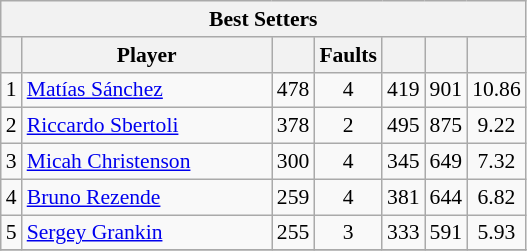<table class="wikitable sortable" style=font-size:90%>
<tr>
<th colspan=7>Best Setters</th>
</tr>
<tr>
<th></th>
<th width=160>Player</th>
<th width=20></th>
<th width=20>Faults</th>
<th width=20></th>
<th width=20></th>
<th width=20></th>
</tr>
<tr>
<td>1</td>
<td> <a href='#'>Matías Sánchez</a></td>
<td align=center>478</td>
<td align=center>4</td>
<td align=center>419</td>
<td align=center>901</td>
<td align=center>10.86</td>
</tr>
<tr>
<td>2</td>
<td> <a href='#'>Riccardo Sbertoli</a></td>
<td align=center>378</td>
<td align=center>2</td>
<td align=center>495</td>
<td align=center>875</td>
<td align=center>9.22</td>
</tr>
<tr>
<td>3</td>
<td> <a href='#'>Micah Christenson</a></td>
<td align=center>300</td>
<td align=center>4</td>
<td align=center>345</td>
<td align=center>649</td>
<td align=center>7.32</td>
</tr>
<tr>
<td>4</td>
<td> <a href='#'>Bruno Rezende</a></td>
<td align=center>259</td>
<td align=center>4</td>
<td align=center>381</td>
<td align=center>644</td>
<td align=center>6.82</td>
</tr>
<tr>
<td>5</td>
<td> <a href='#'>Sergey Grankin</a></td>
<td align=center>255</td>
<td align=center>3</td>
<td align=center>333</td>
<td align=center>591</td>
<td align=center>5.93</td>
</tr>
<tr>
</tr>
</table>
